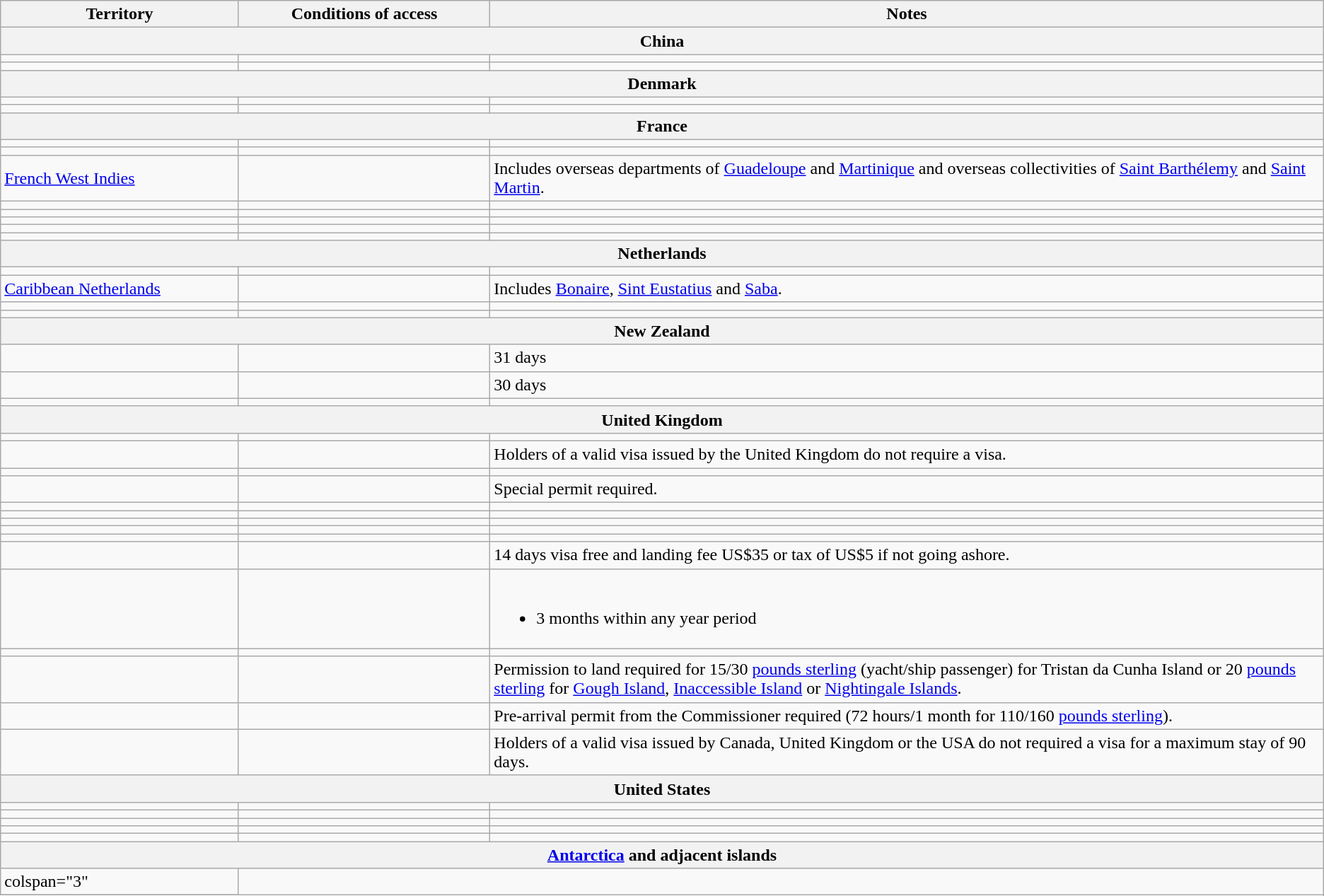<table class="wikitable" style="text-align: left; table-layout: fixed;">
<tr>
<th width="18%">Territory</th>
<th width="19%">Conditions of access</th>
<th>Notes</th>
</tr>
<tr>
<th colspan="3">China</th>
</tr>
<tr>
<td></td>
<td></td>
<td></td>
</tr>
<tr>
<td></td>
<td></td>
<td></td>
</tr>
<tr>
<th colspan="3">Denmark</th>
</tr>
<tr>
<td></td>
<td></td>
<td></td>
</tr>
<tr>
<td></td>
<td></td>
<td></td>
</tr>
<tr>
<th colspan="3">France</th>
</tr>
<tr>
<td></td>
<td></td>
<td></td>
</tr>
<tr>
<td></td>
<td></td>
<td></td>
</tr>
<tr>
<td> <a href='#'>French West Indies</a></td>
<td></td>
<td>Includes overseas departments of <a href='#'>Guadeloupe</a> and <a href='#'>Martinique</a> and overseas collectivities of <a href='#'>Saint Barthélemy</a> and <a href='#'>Saint Martin</a>.</td>
</tr>
<tr>
<td></td>
<td></td>
<td></td>
</tr>
<tr>
<td></td>
<td></td>
<td></td>
</tr>
<tr>
<td></td>
<td></td>
<td></td>
</tr>
<tr>
<td></td>
<td></td>
<td></td>
</tr>
<tr>
<td></td>
<td></td>
<td></td>
</tr>
<tr>
<th colspan="3">Netherlands</th>
</tr>
<tr>
<td></td>
<td></td>
<td></td>
</tr>
<tr>
<td> <a href='#'>Caribbean Netherlands</a></td>
<td></td>
<td>Includes <a href='#'>Bonaire</a>, <a href='#'>Sint Eustatius</a> and <a href='#'>Saba</a>.</td>
</tr>
<tr>
<td></td>
<td></td>
<td></td>
</tr>
<tr>
<td></td>
<td></td>
<td></td>
</tr>
<tr>
<th colspan="3">New Zealand</th>
</tr>
<tr>
<td></td>
<td></td>
<td>31 days</td>
</tr>
<tr>
<td></td>
<td></td>
<td>30 days</td>
</tr>
<tr>
<td></td>
<td></td>
<td></td>
</tr>
<tr>
<th colspan="3">United Kingdom</th>
</tr>
<tr>
<td></td>
<td></td>
<td></td>
</tr>
<tr>
<td></td>
<td></td>
<td>Holders of a valid visa issued by the United Kingdom do not require a visa.</td>
</tr>
<tr>
<td></td>
<td></td>
<td></td>
</tr>
<tr>
<td></td>
<td></td>
<td>Special permit required.</td>
</tr>
<tr>
<td></td>
<td></td>
<td></td>
</tr>
<tr>
<td></td>
<td></td>
<td></td>
</tr>
<tr>
<td></td>
<td></td>
<td></td>
</tr>
<tr>
<td></td>
<td></td>
<td></td>
</tr>
<tr>
<td></td>
<td></td>
<td></td>
</tr>
<tr>
<td></td>
<td></td>
<td>14 days visa free and landing fee US$35 or tax of US$5 if not going ashore.</td>
</tr>
<tr>
<td></td>
<td></td>
<td><br><ul><li>3 months within any year period</li></ul></td>
</tr>
<tr>
<td></td>
<td></td>
<td></td>
</tr>
<tr>
<td></td>
<td></td>
<td>Permission to land required for 15/30 <a href='#'>pounds sterling</a> (yacht/ship passenger) for Tristan da Cunha Island or 20 <a href='#'>pounds sterling</a> for <a href='#'>Gough Island</a>, <a href='#'>Inaccessible Island</a> or <a href='#'>Nightingale Islands</a>.</td>
</tr>
<tr>
<td></td>
<td></td>
<td>Pre-arrival permit from the Commissioner required (72 hours/1 month for 110/160 <a href='#'>pounds sterling</a>).</td>
</tr>
<tr>
<td></td>
<td></td>
<td>Holders of a valid visa issued by Canada, United Kingdom or the USA do not required a visa for a maximum stay of 90 days.</td>
</tr>
<tr>
<th colspan="3">United States</th>
</tr>
<tr>
<td></td>
<td></td>
<td></td>
</tr>
<tr>
<td></td>
<td></td>
<td></td>
</tr>
<tr>
<td></td>
<td></td>
<td></td>
</tr>
<tr>
<td></td>
<td></td>
<td></td>
</tr>
<tr>
<td></td>
<td></td>
<td></td>
</tr>
<tr>
<th colspan="3"><a href='#'>Antarctica</a> and adjacent islands</th>
</tr>
<tr>
<td>colspan="3" </td>
</tr>
<tr>
</tr>
</table>
